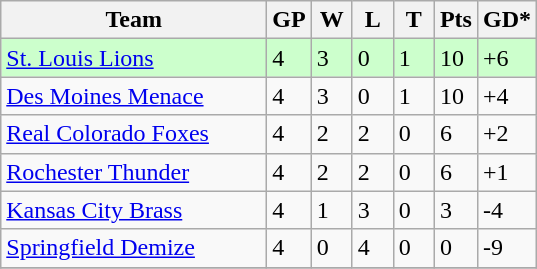<table class="wikitable">
<tr>
<th width="170">Team</th>
<th width="20">GP</th>
<th width="20">W</th>
<th width="20">L</th>
<th width="20">T</th>
<th width="20">Pts</th>
<th width="25">GD*</th>
</tr>
<tr bgcolor=#ccffcc>
<td><a href='#'>St. Louis Lions</a></td>
<td>4</td>
<td>3</td>
<td>0</td>
<td>1</td>
<td>10</td>
<td>+6</td>
</tr>
<tr>
<td><a href='#'>Des Moines Menace</a></td>
<td>4</td>
<td>3</td>
<td>0</td>
<td>1</td>
<td>10</td>
<td>+4</td>
</tr>
<tr>
<td><a href='#'>Real Colorado Foxes</a></td>
<td>4</td>
<td>2</td>
<td>2</td>
<td>0</td>
<td>6</td>
<td>+2</td>
</tr>
<tr>
<td><a href='#'>Rochester Thunder</a></td>
<td>4</td>
<td>2</td>
<td>2</td>
<td>0</td>
<td>6</td>
<td>+1</td>
</tr>
<tr>
<td><a href='#'>Kansas City Brass</a></td>
<td>4</td>
<td>1</td>
<td>3</td>
<td>0</td>
<td>3</td>
<td>-4</td>
</tr>
<tr>
<td><a href='#'>Springfield Demize</a></td>
<td>4</td>
<td>0</td>
<td>4</td>
<td>0</td>
<td>0</td>
<td>-9</td>
</tr>
<tr>
</tr>
</table>
